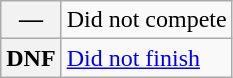<table class="wikitable">
<tr>
<th scope="row">—</th>
<td>Did not compete</td>
</tr>
<tr>
<th scope="row">DNF</th>
<td><a href='#'>Did not finish</a></td>
</tr>
</table>
